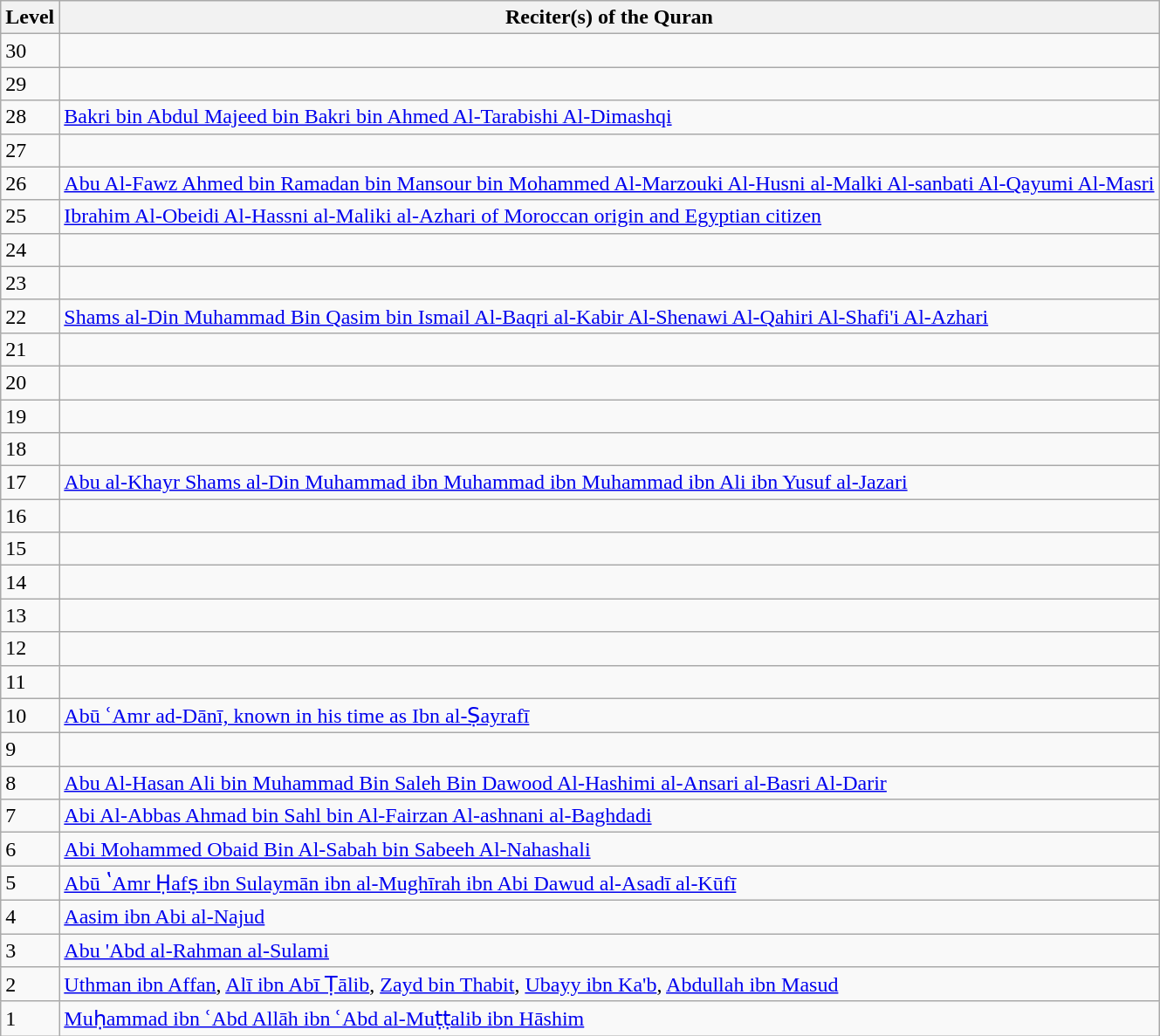<table class="wikitable">
<tr>
<th>Level</th>
<th>Reciter(s) of the Quran</th>
</tr>
<tr>
<td>30</td>
<td></td>
</tr>
<tr>
<td>29</td>
<td></td>
</tr>
<tr>
<td>28</td>
<td><a href='#'>Bakri bin Abdul Majeed bin Bakri bin Ahmed Al-Tarabishi Al-Dimashqi</a></td>
</tr>
<tr>
<td>27</td>
<td></td>
</tr>
<tr>
<td>26</td>
<td><a href='#'>Abu Al-Fawz Ahmed bin Ramadan bin Mansour bin Mohammed Al-Marzouki Al-Husni al-Malki Al-sanbati Al-Qayumi Al-Masri</a></td>
</tr>
<tr>
<td>25</td>
<td><a href='#'>Ibrahim Al-Obeidi Al-Hassni al-Maliki al-Azhari of Moroccan origin and Egyptian citizen</a></td>
</tr>
<tr>
<td>24</td>
<td></td>
</tr>
<tr>
<td>23</td>
<td></td>
</tr>
<tr>
<td>22</td>
<td><a href='#'>Shams al-Din Muhammad Bin Qasim bin Ismail Al-Baqri al-Kabir Al-Shenawi Al-Qahiri Al-Shafi'i Al-Azhari</a></td>
</tr>
<tr>
<td>21</td>
<td></td>
</tr>
<tr>
<td>20</td>
<td></td>
</tr>
<tr>
<td>19</td>
<td></td>
</tr>
<tr>
<td>18</td>
<td></td>
</tr>
<tr>
<td>17</td>
<td><a href='#'>Abu al-Khayr Shams al-Din Muhammad ibn Muhammad ibn Muhammad ibn Ali ibn Yusuf al-Jazari</a></td>
</tr>
<tr>
<td>16</td>
<td></td>
</tr>
<tr>
<td>15</td>
<td></td>
</tr>
<tr>
<td>14</td>
<td></td>
</tr>
<tr>
<td>13</td>
<td></td>
</tr>
<tr>
<td>12</td>
<td></td>
</tr>
<tr>
<td>11</td>
<td></td>
</tr>
<tr>
<td>10</td>
<td><a href='#'>Abū ʿAmr ad-Dānī, known in his time as Ibn al-Ṣayrafī</a></td>
</tr>
<tr>
<td>9</td>
<td></td>
</tr>
<tr>
<td>8</td>
<td><a href='#'>Abu Al-Hasan Ali bin Muhammad Bin Saleh Bin Dawood Al-Hashimi al-Ansari al-Basri Al-Darir</a></td>
</tr>
<tr>
<td>7</td>
<td><a href='#'>Abi Al-Abbas Ahmad bin Sahl bin Al-Fairzan Al-ashnani al-Baghdadi</a></td>
</tr>
<tr>
<td>6</td>
<td><a href='#'>Abi Mohammed Obaid Bin Al-Sabah bin Sabeeh Al-Nahashali</a></td>
</tr>
<tr>
<td>5</td>
<td><a href='#'>Abū ʽAmr Ḥafṣ ibn Sulaymān ibn al-Mughīrah ibn Abi Dawud al-Asadī al-Kūfī</a></td>
</tr>
<tr>
<td>4</td>
<td><a href='#'>Aasim ibn Abi al-Najud</a></td>
</tr>
<tr>
<td>3</td>
<td><a href='#'>Abu 'Abd al-Rahman al-Sulami</a></td>
</tr>
<tr>
<td>2</td>
<td><a href='#'>Uthman ibn Affan</a>, <a href='#'>Alī ibn Abī Ṭālib</a>, <a href='#'>Zayd bin Thabit</a>, <a href='#'>Ubayy ibn Ka'b</a>, <a href='#'>Abdullah ibn Masud</a></td>
</tr>
<tr>
<td>1</td>
<td><a href='#'>Muḥammad ibn ʿAbd Allāh ibn ʿAbd al-Muṭṭalib ibn Hāshim</a></td>
</tr>
</table>
